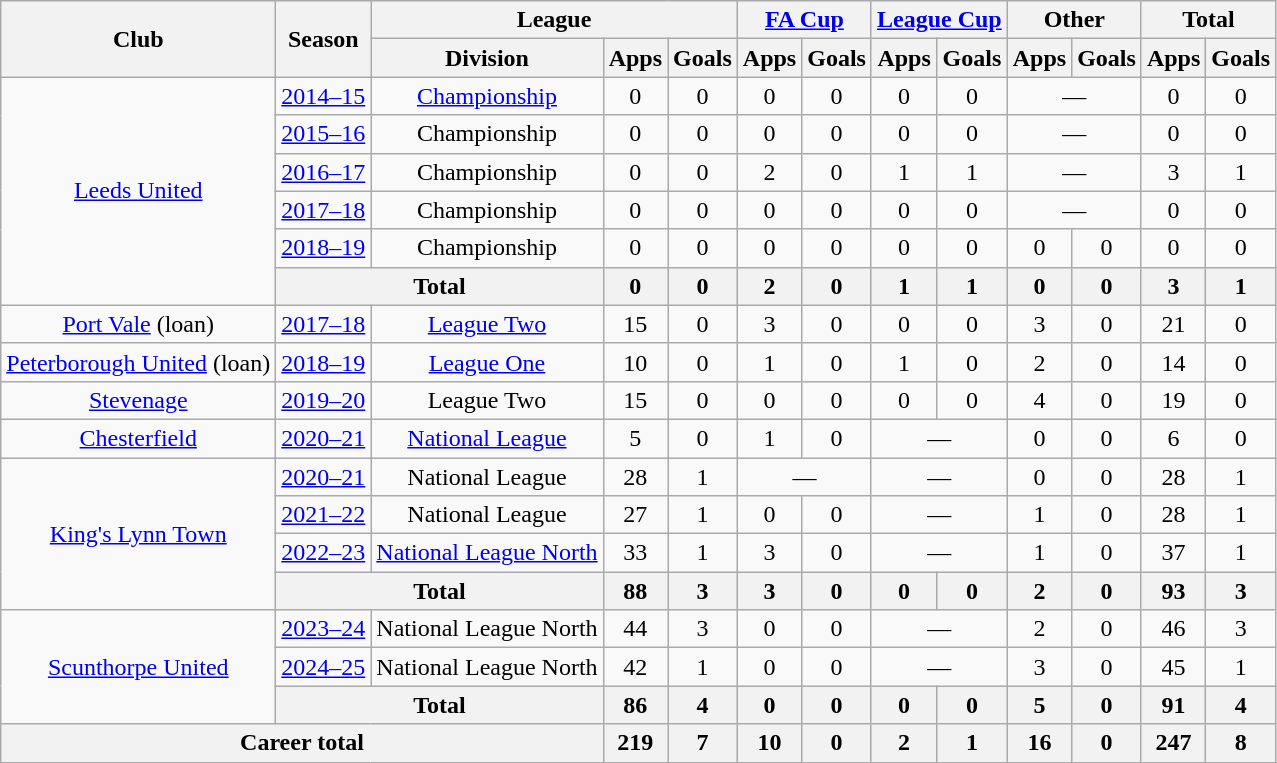<table class="wikitable" style="text-align:center">
<tr>
<th rowspan="2">Club</th>
<th rowspan="2">Season</th>
<th colspan="3">League</th>
<th colspan="2"><a href='#'>FA Cup</a></th>
<th colspan="2"><a href='#'>League Cup</a></th>
<th colspan="2">Other</th>
<th colspan="2">Total</th>
</tr>
<tr>
<th>Division</th>
<th>Apps</th>
<th>Goals</th>
<th>Apps</th>
<th>Goals</th>
<th>Apps</th>
<th>Goals</th>
<th>Apps</th>
<th>Goals</th>
<th>Apps</th>
<th>Goals</th>
</tr>
<tr>
<td rowspan="6"><a href='#'>Leeds United</a></td>
<td><a href='#'>2014–15</a></td>
<td><a href='#'>Championship</a></td>
<td>0</td>
<td>0</td>
<td>0</td>
<td>0</td>
<td>0</td>
<td>0</td>
<td colspan=2>—</td>
<td>0</td>
<td>0</td>
</tr>
<tr>
<td><a href='#'>2015–16</a></td>
<td>Championship</td>
<td>0</td>
<td>0</td>
<td>0</td>
<td>0</td>
<td>0</td>
<td>0</td>
<td colspan=2>—</td>
<td>0</td>
<td>0</td>
</tr>
<tr>
<td><a href='#'>2016–17</a></td>
<td>Championship</td>
<td>0</td>
<td>0</td>
<td>2</td>
<td>0</td>
<td>1</td>
<td>1</td>
<td colspan=2>—</td>
<td>3</td>
<td>1</td>
</tr>
<tr>
<td><a href='#'>2017–18</a></td>
<td>Championship</td>
<td>0</td>
<td>0</td>
<td>0</td>
<td>0</td>
<td>0</td>
<td>0</td>
<td colspan=2>—</td>
<td>0</td>
<td>0</td>
</tr>
<tr>
<td><a href='#'>2018–19</a></td>
<td>Championship</td>
<td>0</td>
<td>0</td>
<td>0</td>
<td>0</td>
<td>0</td>
<td>0</td>
<td>0</td>
<td>0</td>
<td>0</td>
<td>0</td>
</tr>
<tr>
<th colspan="2">Total</th>
<th>0</th>
<th>0</th>
<th>2</th>
<th>0</th>
<th>1</th>
<th>1</th>
<th>0</th>
<th>0</th>
<th>3</th>
<th>1</th>
</tr>
<tr>
<td><a href='#'>Port Vale</a> (loan)</td>
<td><a href='#'>2017–18</a></td>
<td><a href='#'>League Two</a></td>
<td>15</td>
<td>0</td>
<td>3</td>
<td>0</td>
<td>0</td>
<td>0</td>
<td>3</td>
<td>0</td>
<td>21</td>
<td>0</td>
</tr>
<tr>
<td><a href='#'>Peterborough United</a> (loan)</td>
<td><a href='#'>2018–19</a></td>
<td><a href='#'>League One</a></td>
<td>10</td>
<td>0</td>
<td>1</td>
<td>0</td>
<td>1</td>
<td>0</td>
<td>2</td>
<td>0</td>
<td>14</td>
<td>0</td>
</tr>
<tr>
<td><a href='#'>Stevenage</a></td>
<td><a href='#'>2019–20</a></td>
<td>League Two</td>
<td>15</td>
<td>0</td>
<td>0</td>
<td>0</td>
<td>0</td>
<td>0</td>
<td>4</td>
<td>0</td>
<td>19</td>
<td>0</td>
</tr>
<tr>
<td><a href='#'>Chesterfield</a></td>
<td><a href='#'>2020–21</a></td>
<td><a href='#'>National League</a></td>
<td>5</td>
<td>0</td>
<td>1</td>
<td>0</td>
<td colspan=2>—</td>
<td>0</td>
<td>0</td>
<td>6</td>
<td>0</td>
</tr>
<tr>
<td rowspan="4"><a href='#'>King's Lynn Town</a></td>
<td><a href='#'>2020–21</a></td>
<td>National League</td>
<td>28</td>
<td>1</td>
<td colspan=2>—</td>
<td colspan=2>—</td>
<td>0</td>
<td>0</td>
<td>28</td>
<td>1</td>
</tr>
<tr>
<td><a href='#'>2021–22</a></td>
<td>National League</td>
<td>27</td>
<td>1</td>
<td>0</td>
<td>0</td>
<td colspan=2>—</td>
<td>1</td>
<td>0</td>
<td>28</td>
<td>1</td>
</tr>
<tr>
<td><a href='#'>2022–23</a></td>
<td><a href='#'>National League North</a></td>
<td>33</td>
<td>1</td>
<td>3</td>
<td>0</td>
<td colspan=2>—</td>
<td>1</td>
<td>0</td>
<td>37</td>
<td>1</td>
</tr>
<tr>
<th colspan="2">Total</th>
<th>88</th>
<th>3</th>
<th>3</th>
<th>0</th>
<th>0</th>
<th>0</th>
<th>2</th>
<th>0</th>
<th>93</th>
<th>3</th>
</tr>
<tr>
<td rowspan=3><a href='#'>Scunthorpe United</a></td>
<td><a href='#'>2023–24</a></td>
<td>National League North</td>
<td>44</td>
<td>3</td>
<td>0</td>
<td>0</td>
<td colspan=2>—</td>
<td>2</td>
<td>0</td>
<td>46</td>
<td>3</td>
</tr>
<tr>
<td><a href='#'>2024–25</a></td>
<td>National League North</td>
<td>42</td>
<td>1</td>
<td>0</td>
<td>0</td>
<td colspan=2>—</td>
<td>3</td>
<td>0</td>
<td>45</td>
<td>1</td>
</tr>
<tr>
<th colspan="2">Total</th>
<th>86</th>
<th>4</th>
<th>0</th>
<th>0</th>
<th>0</th>
<th>0</th>
<th>5</th>
<th>0</th>
<th>91</th>
<th>4</th>
</tr>
<tr>
<th colspan="3">Career total</th>
<th>219</th>
<th>7</th>
<th>10</th>
<th>0</th>
<th>2</th>
<th>1</th>
<th>16</th>
<th>0</th>
<th>247</th>
<th>8</th>
</tr>
</table>
